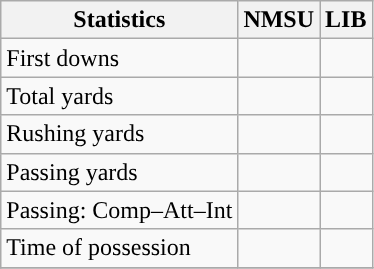<table class="wikitable" style="float: left;">
<tr>
<th>Statistics</th>
<th>NMSU</th>
<th>LIB</th>
</tr>
<tr>
<td>First downs</td>
<td></td>
<td></td>
</tr>
<tr>
<td>Total yards</td>
<td></td>
<td></td>
</tr>
<tr>
<td>Rushing yards</td>
<td></td>
<td></td>
</tr>
<tr>
<td>Passing yards</td>
<td></td>
<td></td>
</tr>
<tr>
<td>Passing: Comp–Att–Int</td>
<td></td>
<td></td>
</tr>
<tr>
<td>Time of possession</td>
<td></td>
<td></td>
</tr>
<tr>
</tr>
</table>
